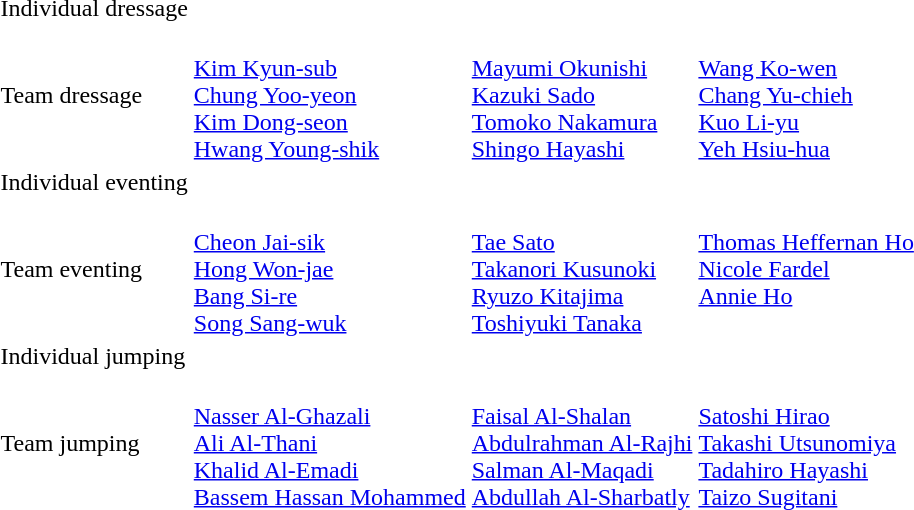<table>
<tr>
<td>Individual dressage<br></td>
<td></td>
<td></td>
<td></td>
</tr>
<tr>
<td>Team dressage<br></td>
<td><br><a href='#'>Kim Kyun-sub</a><br><a href='#'>Chung Yoo-yeon</a><br><a href='#'>Kim Dong-seon</a><br><a href='#'>Hwang Young-shik</a></td>
<td><br><a href='#'>Mayumi Okunishi</a><br><a href='#'>Kazuki Sado</a><br><a href='#'>Tomoko Nakamura</a><br><a href='#'>Shingo Hayashi</a></td>
<td><br><a href='#'>Wang Ko-wen</a><br><a href='#'>Chang Yu-chieh</a><br><a href='#'>Kuo Li-yu</a><br><a href='#'>Yeh Hsiu-hua</a></td>
</tr>
<tr>
<td>Individual eventing<br></td>
<td></td>
<td></td>
<td></td>
</tr>
<tr>
<td>Team eventing<br></td>
<td><br><a href='#'>Cheon Jai-sik</a><br><a href='#'>Hong Won-jae</a><br><a href='#'>Bang Si-re</a><br><a href='#'>Song Sang-wuk</a></td>
<td><br><a href='#'>Tae Sato</a><br><a href='#'>Takanori Kusunoki</a><br><a href='#'>Ryuzo Kitajima</a><br><a href='#'>Toshiyuki Tanaka</a></td>
<td valign=top><br><a href='#'>Thomas Heffernan Ho</a><br><a href='#'>Nicole Fardel</a><br><a href='#'>Annie Ho</a></td>
</tr>
<tr>
<td>Individual jumping<br></td>
<td></td>
<td></td>
<td></td>
</tr>
<tr>
<td>Team jumping<br></td>
<td><br><a href='#'>Nasser Al-Ghazali</a><br><a href='#'>Ali Al-Thani</a><br><a href='#'>Khalid Al-Emadi</a><br><a href='#'>Bassem Hassan Mohammed</a></td>
<td><br><a href='#'>Faisal Al-Shalan</a><br><a href='#'>Abdulrahman Al-Rajhi</a><br><a href='#'>Salman Al-Maqadi</a><br><a href='#'>Abdullah Al-Sharbatly</a></td>
<td><br><a href='#'>Satoshi Hirao</a><br><a href='#'>Takashi Utsunomiya</a><br><a href='#'>Tadahiro Hayashi</a><br><a href='#'>Taizo Sugitani</a></td>
</tr>
</table>
